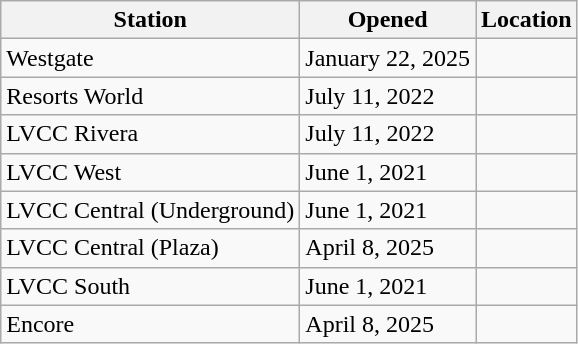<table class="wikitable">
<tr>
<th>Station</th>
<th>Opened</th>
<th>Location</th>
</tr>
<tr>
<td>Westgate</td>
<td>January 22, 2025</td>
<td></td>
</tr>
<tr>
<td>Resorts World</td>
<td>July 11, 2022</td>
<td></td>
</tr>
<tr>
<td>LVCC Rivera</td>
<td>July 11, 2022</td>
<td></td>
</tr>
<tr>
<td>LVCC West</td>
<td>June 1, 2021</td>
<td></td>
</tr>
<tr>
<td>LVCC Central (Underground)</td>
<td>June 1, 2021</td>
<td></td>
</tr>
<tr>
<td>LVCC Central (Plaza)</td>
<td>April 8, 2025</td>
<td></td>
</tr>
<tr>
<td>LVCC South</td>
<td>June 1, 2021</td>
<td></td>
</tr>
<tr>
<td>Encore</td>
<td>April 8, 2025</td>
<td></td>
</tr>
</table>
